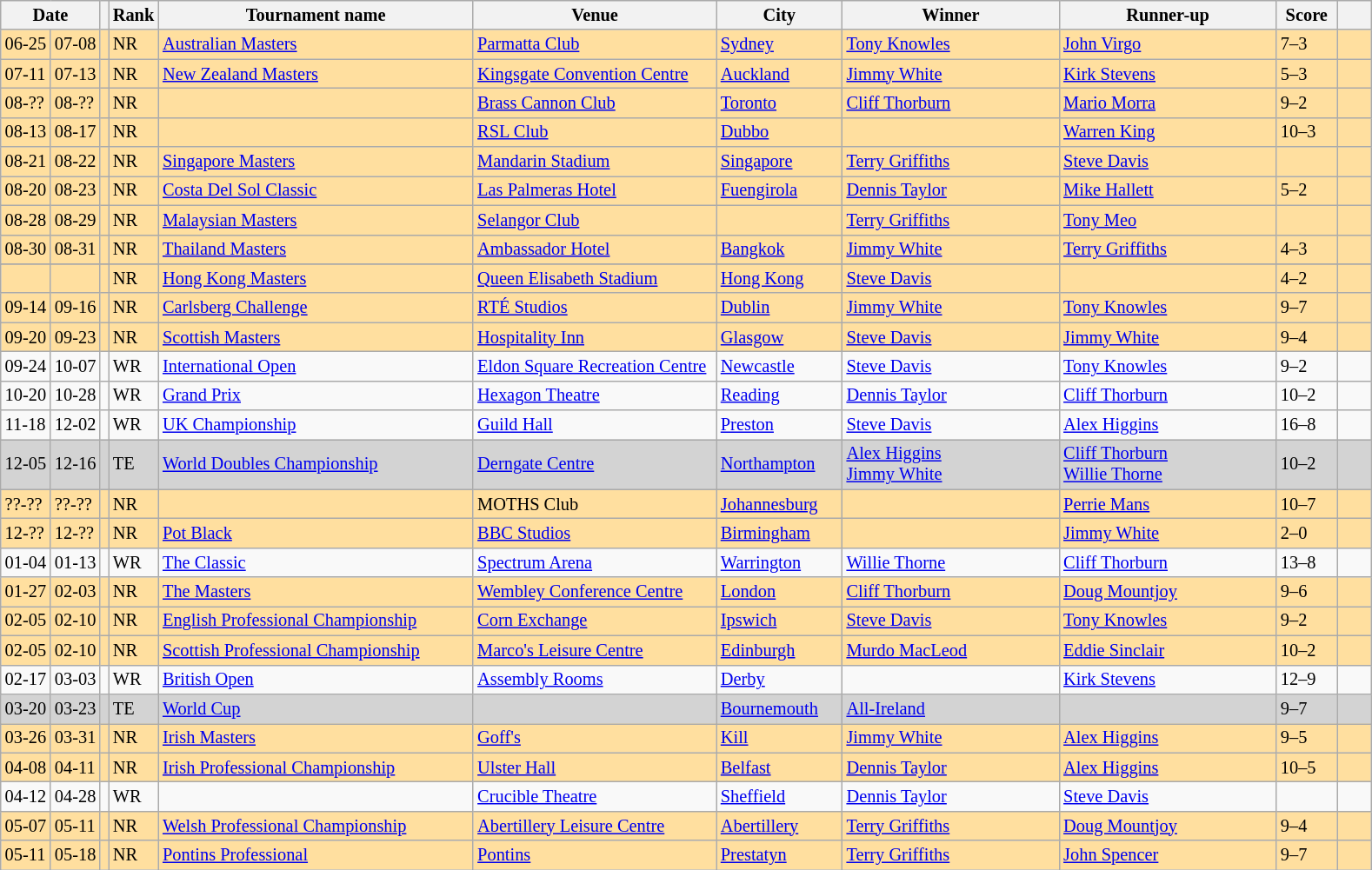<table class="wikitable" style="font-size: 85%">
<tr>
<th colspan="2" width=40 align="center">Date</th>
<th></th>
<th>Rank</th>
<th width=235>Tournament name</th>
<th width=180>Venue</th>
<th width=90>City</th>
<th width=160>Winner</th>
<th width=160>Runner-up</th>
<th width=40>Score</th>
<th width=20></th>
</tr>
<tr bgcolor="#ffdf9f">
<td>06-25</td>
<td>07-08</td>
<td></td>
<td>NR</td>
<td><a href='#'>Australian Masters</a></td>
<td><a href='#'>Parmatta Club</a></td>
<td><a href='#'>Sydney</a></td>
<td> <a href='#'>Tony Knowles</a></td>
<td> <a href='#'>John Virgo</a></td>
<td>7–3</td>
<td></td>
</tr>
<tr bgcolor="#ffdf9f">
<td>07-11</td>
<td>07-13</td>
<td></td>
<td>NR</td>
<td><a href='#'>New Zealand Masters</a></td>
<td><a href='#'>Kingsgate Convention Centre</a></td>
<td><a href='#'>Auckland</a></td>
<td> <a href='#'>Jimmy White</a></td>
<td> <a href='#'>Kirk Stevens</a></td>
<td>5–3</td>
<td></td>
</tr>
<tr bgcolor="#ffdf9f">
<td>08-??</td>
<td>08-??</td>
<td></td>
<td>NR</td>
<td></td>
<td><a href='#'>Brass Cannon Club</a></td>
<td><a href='#'>Toronto</a></td>
<td> <a href='#'>Cliff Thorburn</a></td>
<td> <a href='#'>Mario Morra</a></td>
<td>9–2</td>
<td></td>
</tr>
<tr bgcolor="#ffdf9f">
<td>08-13</td>
<td>08-17</td>
<td></td>
<td>NR</td>
<td></td>
<td><a href='#'>RSL Club</a></td>
<td><a href='#'>Dubbo</a></td>
<td></td>
<td> <a href='#'>Warren King</a></td>
<td>10–3</td>
<td></td>
</tr>
<tr bgcolor="#ffdf9f">
<td>08-21</td>
<td>08-22</td>
<td></td>
<td>NR</td>
<td><a href='#'>Singapore Masters</a></td>
<td><a href='#'>Mandarin Stadium</a></td>
<td><a href='#'>Singapore</a></td>
<td> <a href='#'>Terry Griffiths</a></td>
<td> <a href='#'>Steve Davis</a></td>
<td></td>
<td></td>
</tr>
<tr bgcolor="#ffdf9f">
<td>08-20</td>
<td>08-23</td>
<td></td>
<td>NR</td>
<td><a href='#'>Costa Del Sol Classic</a></td>
<td><a href='#'>Las Palmeras Hotel</a></td>
<td><a href='#'>Fuengirola</a></td>
<td> <a href='#'>Dennis Taylor</a></td>
<td> <a href='#'>Mike Hallett</a></td>
<td>5–2</td>
<td></td>
</tr>
<tr bgcolor="#ffdf9f">
<td>08-28</td>
<td>08-29</td>
<td></td>
<td>NR</td>
<td><a href='#'>Malaysian Masters</a></td>
<td><a href='#'>Selangor Club</a></td>
<td></td>
<td> <a href='#'>Terry Griffiths</a></td>
<td> <a href='#'>Tony Meo</a></td>
<td></td>
<td></td>
</tr>
<tr bgcolor="#ffdf9f">
<td>08-30</td>
<td>08-31</td>
<td></td>
<td>NR</td>
<td><a href='#'>Thailand Masters</a></td>
<td><a href='#'>Ambassador Hotel</a></td>
<td><a href='#'>Bangkok</a></td>
<td> <a href='#'>Jimmy White</a></td>
<td> <a href='#'>Terry Griffiths</a></td>
<td>4–3</td>
<td></td>
</tr>
<tr>
</tr>
<tr bgcolor="#ffdf9f">
<td></td>
<td></td>
<td></td>
<td>NR</td>
<td><a href='#'>Hong Kong Masters</a></td>
<td><a href='#'>Queen Elisabeth Stadium</a></td>
<td><a href='#'>Hong Kong</a></td>
<td> <a href='#'>Steve Davis</a></td>
<td></td>
<td>4–2</td>
<td></td>
</tr>
<tr bgcolor="#ffdf9f">
<td>09-14</td>
<td>09-16</td>
<td></td>
<td>NR</td>
<td><a href='#'>Carlsberg Challenge</a></td>
<td><a href='#'>RTÉ Studios</a></td>
<td><a href='#'>Dublin</a></td>
<td> <a href='#'>Jimmy White</a></td>
<td> <a href='#'>Tony Knowles</a></td>
<td>9–7</td>
<td></td>
</tr>
<tr bgcolor="#ffdf9f">
<td>09-20</td>
<td>09-23</td>
<td></td>
<td>NR</td>
<td><a href='#'>Scottish Masters</a></td>
<td><a href='#'>Hospitality Inn</a></td>
<td><a href='#'>Glasgow</a></td>
<td> <a href='#'>Steve Davis</a></td>
<td> <a href='#'>Jimmy White</a></td>
<td>9–4</td>
<td></td>
</tr>
<tr>
<td>09-24</td>
<td>10-07</td>
<td></td>
<td>WR</td>
<td><a href='#'>International Open</a></td>
<td><a href='#'>Eldon Square Recreation Centre</a></td>
<td><a href='#'>Newcastle</a></td>
<td> <a href='#'>Steve Davis</a></td>
<td> <a href='#'>Tony Knowles</a></td>
<td>9–2</td>
<td></td>
</tr>
<tr>
<td>10-20</td>
<td>10-28</td>
<td></td>
<td>WR</td>
<td><a href='#'>Grand Prix</a></td>
<td><a href='#'>Hexagon Theatre</a></td>
<td><a href='#'>Reading</a></td>
<td> <a href='#'>Dennis Taylor</a></td>
<td> <a href='#'>Cliff Thorburn</a></td>
<td>10–2</td>
<td></td>
</tr>
<tr>
<td>11-18</td>
<td>12-02</td>
<td></td>
<td>WR</td>
<td><a href='#'>UK Championship</a></td>
<td><a href='#'>Guild Hall</a></td>
<td><a href='#'>Preston</a></td>
<td> <a href='#'>Steve Davis</a></td>
<td> <a href='#'>Alex Higgins</a></td>
<td>16–8</td>
<td></td>
</tr>
<tr style="background:lightgray;">
<td>12-05</td>
<td>12-16</td>
<td></td>
<td>TE</td>
<td><a href='#'>World Doubles Championship</a></td>
<td><a href='#'>Derngate Centre</a></td>
<td><a href='#'>Northampton</a></td>
<td> <a href='#'>Alex Higgins</a><br> <a href='#'>Jimmy White</a></td>
<td> <a href='#'>Cliff Thorburn</a><br> <a href='#'>Willie Thorne</a></td>
<td>10–2</td>
<td></td>
</tr>
<tr bgcolor="#ffdf9f">
<td>??-??</td>
<td>??-??</td>
<td></td>
<td>NR</td>
<td></td>
<td>MOTHS Club</td>
<td><a href='#'>Johannesburg</a></td>
<td></td>
<td> <a href='#'>Perrie Mans</a></td>
<td>10–7</td>
<td></td>
</tr>
<tr bgcolor="#ffdf9f">
<td>12-??</td>
<td>12-??</td>
<td></td>
<td>NR</td>
<td><a href='#'>Pot Black</a></td>
<td><a href='#'>BBC Studios</a></td>
<td><a href='#'>Birmingham</a></td>
<td></td>
<td> <a href='#'>Jimmy White</a></td>
<td>2–0</td>
<td></td>
</tr>
<tr>
<td>01-04</td>
<td>01-13</td>
<td></td>
<td>WR</td>
<td><a href='#'>The Classic</a></td>
<td><a href='#'>Spectrum Arena</a></td>
<td><a href='#'>Warrington</a></td>
<td> <a href='#'>Willie Thorne</a></td>
<td> <a href='#'>Cliff Thorburn</a></td>
<td>13–8</td>
<td></td>
</tr>
<tr bgcolor="#ffdf9f">
<td>01-27</td>
<td>02-03</td>
<td></td>
<td>NR</td>
<td><a href='#'>The Masters</a></td>
<td><a href='#'>Wembley Conference Centre</a></td>
<td><a href='#'>London</a></td>
<td> <a href='#'>Cliff Thorburn</a></td>
<td> <a href='#'>Doug Mountjoy</a></td>
<td>9–6</td>
<td></td>
</tr>
<tr bgcolor="#ffdf9f">
<td>02-05</td>
<td>02-10</td>
<td></td>
<td>NR</td>
<td><a href='#'>English Professional Championship</a></td>
<td><a href='#'>Corn Exchange</a></td>
<td><a href='#'>Ipswich</a></td>
<td> <a href='#'>Steve Davis</a></td>
<td> <a href='#'>Tony Knowles</a></td>
<td>9–2</td>
<td></td>
</tr>
<tr bgcolor="#ffdf9f">
<td>02-05</td>
<td>02-10</td>
<td></td>
<td>NR</td>
<td><a href='#'>Scottish Professional Championship</a></td>
<td><a href='#'>Marco's Leisure Centre</a></td>
<td><a href='#'>Edinburgh</a></td>
<td> <a href='#'>Murdo MacLeod</a></td>
<td> <a href='#'>Eddie Sinclair</a></td>
<td>10–2</td>
<td></td>
</tr>
<tr>
<td>02-17</td>
<td>03-03</td>
<td></td>
<td>WR</td>
<td><a href='#'>British Open</a></td>
<td><a href='#'>Assembly Rooms</a></td>
<td><a href='#'>Derby</a></td>
<td></td>
<td> <a href='#'>Kirk Stevens</a></td>
<td>12–9</td>
<td></td>
</tr>
<tr style="background:lightgray;">
<td>03-20</td>
<td>03-23</td>
<td></td>
<td>TE</td>
<td><a href='#'>World Cup</a></td>
<td></td>
<td><a href='#'>Bournemouth</a></td>
<td> <a href='#'>All-Ireland</a></td>
<td></td>
<td>9–7</td>
<td></td>
</tr>
<tr bgcolor="#ffdf9f">
<td>03-26</td>
<td>03-31</td>
<td></td>
<td>NR</td>
<td><a href='#'>Irish Masters</a></td>
<td><a href='#'>Goff's</a></td>
<td><a href='#'>Kill</a></td>
<td> <a href='#'>Jimmy White</a></td>
<td> <a href='#'>Alex Higgins</a></td>
<td>9–5</td>
<td></td>
</tr>
<tr bgcolor="#ffdf9f">
<td>04-08</td>
<td>04-11</td>
<td></td>
<td>NR</td>
<td><a href='#'>Irish Professional Championship</a></td>
<td><a href='#'>Ulster Hall</a></td>
<td><a href='#'>Belfast</a></td>
<td> <a href='#'>Dennis Taylor</a></td>
<td> <a href='#'>Alex Higgins</a></td>
<td>10–5</td>
<td></td>
</tr>
<tr>
<td>04-12</td>
<td>04-28</td>
<td></td>
<td>WR</td>
<td></td>
<td><a href='#'>Crucible Theatre</a></td>
<td><a href='#'>Sheffield</a></td>
<td> <a href='#'>Dennis Taylor</a></td>
<td> <a href='#'>Steve Davis</a></td>
<td><a href='#'></a></td>
<td></td>
</tr>
<tr bgcolor="#ffdf9f">
<td>05-07</td>
<td>05-11</td>
<td></td>
<td>NR</td>
<td><a href='#'>Welsh Professional Championship</a></td>
<td><a href='#'>Abertillery Leisure Centre</a></td>
<td><a href='#'>Abertillery</a></td>
<td> <a href='#'>Terry Griffiths</a></td>
<td> <a href='#'>Doug Mountjoy</a></td>
<td>9–4</td>
<td></td>
</tr>
<tr bgcolor="#ffdf9f">
<td>05-11</td>
<td>05-18</td>
<td></td>
<td>NR</td>
<td><a href='#'>Pontins Professional</a></td>
<td><a href='#'>Pontins</a></td>
<td><a href='#'>Prestatyn</a></td>
<td> <a href='#'>Terry Griffiths</a></td>
<td> <a href='#'>John Spencer</a></td>
<td>9–7</td>
<td></td>
</tr>
</table>
